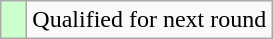<table class="wikitable">
<tr>
<td style="width:10px; background:#cfc"></td>
<td>Qualified for next round</td>
</tr>
</table>
